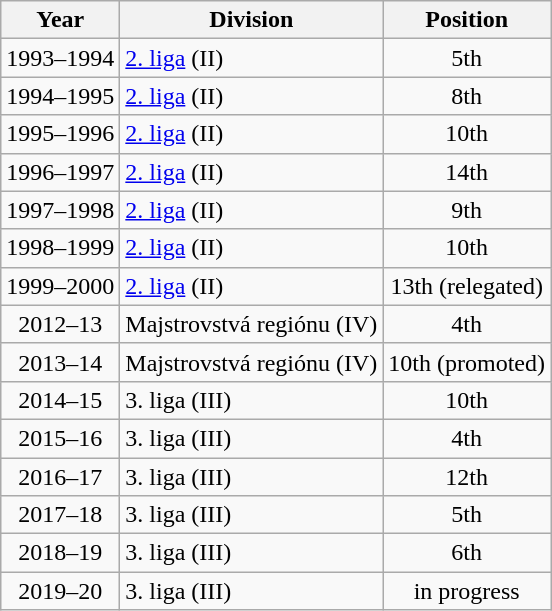<table class="wikitable">
<tr>
<th>Year</th>
<th>Division</th>
<th>Position</th>
</tr>
<tr align="center">
<td>1993–1994</td>
<td align="left"><a href='#'>2. liga</a> (II)</td>
<td>5th</td>
</tr>
<tr align="center">
<td>1994–1995</td>
<td align="left"><a href='#'>2. liga</a> (II)</td>
<td>8th</td>
</tr>
<tr align="center">
<td>1995–1996</td>
<td align="left"><a href='#'>2. liga</a> (II)</td>
<td>10th</td>
</tr>
<tr align="center">
<td>1996–1997</td>
<td align="left"><a href='#'>2. liga</a> (II)</td>
<td>14th</td>
</tr>
<tr align="center">
<td>1997–1998</td>
<td align="left"><a href='#'>2. liga</a> (II)</td>
<td>9th</td>
</tr>
<tr align="center">
<td>1998–1999</td>
<td align="left"><a href='#'>2. liga</a> (II)</td>
<td>10th</td>
</tr>
<tr align="center">
<td>1999–2000</td>
<td align="left"><a href='#'>2. liga</a> (II)</td>
<td>13th (relegated)</td>
</tr>
<tr align="center">
<td>2012–13</td>
<td align="left">Majstrovstvá regiónu (IV)</td>
<td>4th</td>
</tr>
<tr align="center">
<td>2013–14</td>
<td align="left">Majstrovstvá regiónu (IV)</td>
<td>10th (promoted)</td>
</tr>
<tr align="center">
<td>2014–15</td>
<td align="left">3. liga (III)</td>
<td>10th</td>
</tr>
<tr align="center">
<td>2015–16</td>
<td align="left">3. liga (III)</td>
<td>4th</td>
</tr>
<tr align="center">
<td>2016–17</td>
<td align="left">3. liga (III)</td>
<td>12th</td>
</tr>
<tr align="center">
<td>2017–18</td>
<td align="left">3. liga (III)</td>
<td>5th</td>
</tr>
<tr align="center">
<td>2018–19</td>
<td align="left">3. liga (III)</td>
<td>6th</td>
</tr>
<tr align="center">
<td>2019–20</td>
<td align="left">3. liga (III)</td>
<td>in progress</td>
</tr>
</table>
